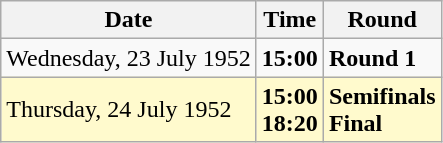<table class="wikitable">
<tr>
<th>Date</th>
<th>Time</th>
<th>Round</th>
</tr>
<tr>
<td>Wednesday, 23 July 1952</td>
<td><strong>15:00</strong></td>
<td><strong>Round 1</strong></td>
</tr>
<tr style=background:lemonchiffon>
<td>Thursday, 24 July 1952</td>
<td><strong>15:00</strong><br><strong>18:20</strong></td>
<td><strong>Semifinals</strong><br><strong>Final</strong></td>
</tr>
</table>
